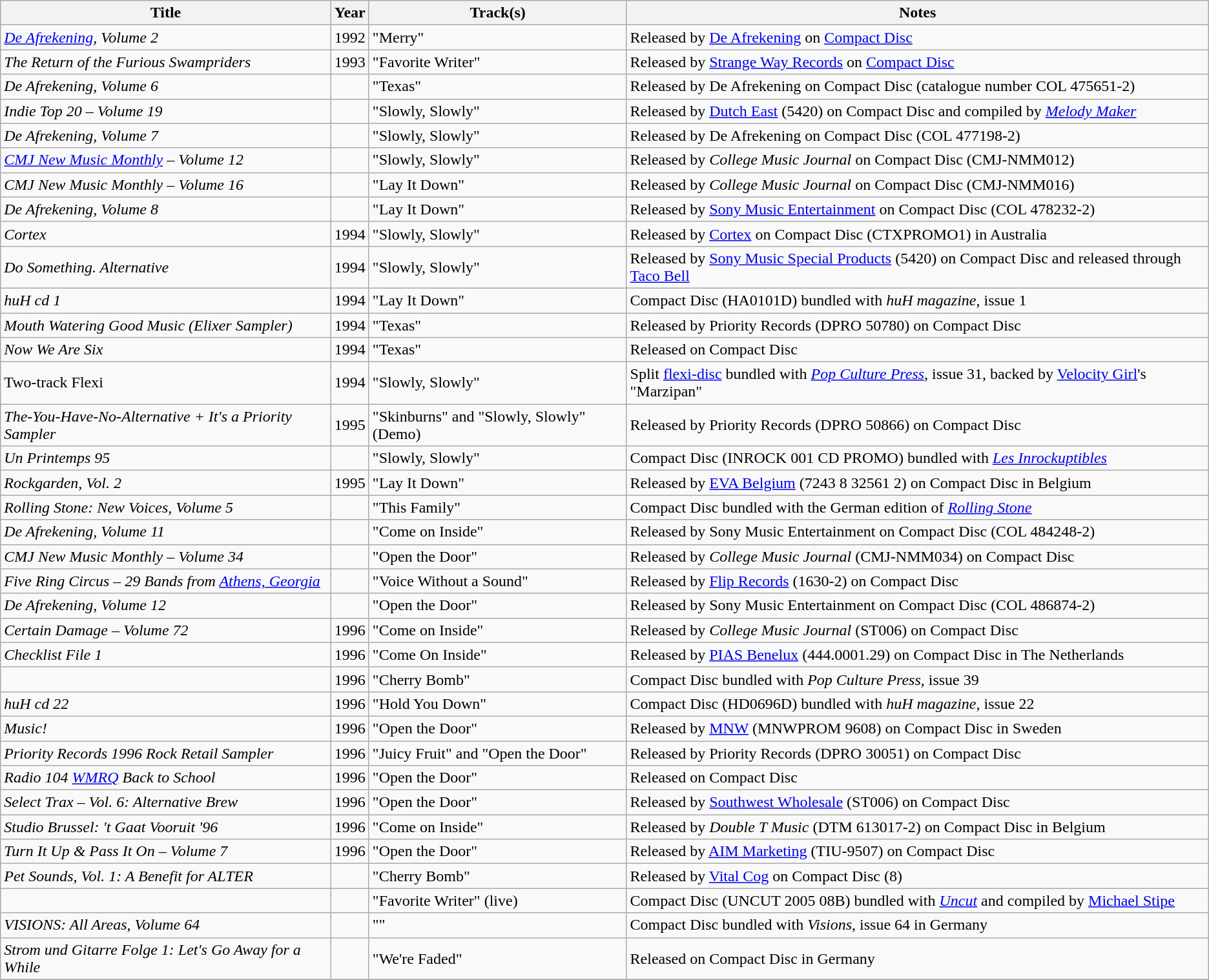<table class="sortable wikitable">
<tr>
<th>Title</th>
<th>Year</th>
<th>Track(s)</th>
<th class="unsortable">Notes</th>
</tr>
<tr>
<td><em><a href='#'>De Afrekening</a>, Volume 2</em></td>
<td>1992</td>
<td>"Merry"</td>
<td>Released by <a href='#'>De Afrekening</a> on <a href='#'>Compact Disc</a></td>
</tr>
<tr>
<td><em>The Return of the Furious Swampriders</em></td>
<td>1993</td>
<td>"Favorite Writer"</td>
<td>Released by <a href='#'>Strange Way Records</a> on <a href='#'>Compact Disc</a></td>
</tr>
<tr>
<td><em>De Afrekening, Volume 6</em></td>
<td></td>
<td>"Texas"</td>
<td>Released by De Afrekening on Compact Disc (catalogue number COL 475651-2)</td>
</tr>
<tr>
<td><em>Indie Top 20 – Volume 19</em></td>
<td></td>
<td>"Slowly, Slowly"</td>
<td>Released by <a href='#'>Dutch East</a> (5420) on Compact Disc and compiled by <em><a href='#'>Melody Maker</a></em></td>
</tr>
<tr>
<td><em>De Afrekening, Volume 7</em></td>
<td></td>
<td>"Slowly, Slowly"</td>
<td>Released by De Afrekening on Compact Disc (COL 477198-2)</td>
</tr>
<tr>
<td><em><a href='#'>CMJ New Music Monthly</a> – Volume 12</em></td>
<td></td>
<td>"Slowly, Slowly"</td>
<td>Released by <em>College Music Journal</em> on Compact Disc (CMJ-NMM012)</td>
</tr>
<tr>
<td><em>CMJ New Music Monthly – Volume 16</em></td>
<td></td>
<td>"Lay It Down"</td>
<td>Released by <em>College Music Journal</em> on Compact Disc (CMJ-NMM016)</td>
</tr>
<tr>
<td><em>De Afrekening, Volume 8</em></td>
<td></td>
<td>"Lay It Down"</td>
<td>Released by <a href='#'>Sony Music Entertainment</a> on Compact Disc (COL 478232-2)</td>
</tr>
<tr>
<td><em>Cortex</em></td>
<td>1994</td>
<td>"Slowly, Slowly"</td>
<td>Released by <a href='#'>Cortex</a> on Compact Disc (CTXPROMO1) in Australia</td>
</tr>
<tr>
<td><em>Do Something. Alternative</em></td>
<td>1994</td>
<td>"Slowly, Slowly"</td>
<td>Released by <a href='#'>Sony Music Special Products</a> (5420) on Compact Disc and released through <a href='#'>Taco Bell</a></td>
</tr>
<tr>
<td><em>huH cd 1</em></td>
<td>1994</td>
<td>"Lay It Down"</td>
<td>Compact Disc (HA0101D) bundled with <em>huH magazine</em>, issue 1</td>
</tr>
<tr>
<td><em>Mouth Watering Good Music (Elixer Sampler)</em></td>
<td>1994</td>
<td>"Texas"</td>
<td>Released by Priority Records (DPRO 50780) on Compact Disc</td>
</tr>
<tr>
<td><em>Now We Are Six</em></td>
<td>1994</td>
<td>"Texas"</td>
<td>Released on Compact Disc</td>
</tr>
<tr>
<td>Two-track Flexi</td>
<td>1994</td>
<td>"Slowly, Slowly"</td>
<td>Split <a href='#'>flexi-disc</a> bundled with <em><a href='#'>Pop Culture Press</a></em>, issue 31, backed by <a href='#'>Velocity Girl</a>'s "Marzipan"</td>
</tr>
<tr>
<td><em>The-You-Have-No-Alternative + It's a Priority Sampler</em></td>
<td>1995</td>
<td>"Skinburns" and "Slowly, Slowly" (Demo)</td>
<td>Released by Priority Records (DPRO 50866) on Compact Disc</td>
</tr>
<tr>
<td><em>Un Printemps 95</em></td>
<td></td>
<td>"Slowly, Slowly"</td>
<td>Compact Disc (INROCK 001 CD PROMO) bundled with <em><a href='#'>Les Inrockuptibles</a></em></td>
</tr>
<tr>
<td><em>Rockgarden, Vol. 2</em></td>
<td>1995</td>
<td>"Lay It Down"</td>
<td>Released by <a href='#'>EVA Belgium</a> (7243 8 32561 2) on Compact Disc in Belgium</td>
</tr>
<tr>
<td><em>Rolling Stone: New Voices, Volume 5</em></td>
<td></td>
<td>"This Family"</td>
<td>Compact Disc bundled with the German edition of <em><a href='#'>Rolling Stone</a></em></td>
</tr>
<tr>
<td><em>De Afrekening, Volume 11</em></td>
<td></td>
<td>"Come on Inside"</td>
<td>Released by Sony Music Entertainment on Compact Disc (COL 484248-2)</td>
</tr>
<tr>
<td><em>CMJ New Music Monthly – Volume 34</em></td>
<td></td>
<td>"Open the Door"</td>
<td>Released by <em>College Music Journal</em> (CMJ-NMM034) on Compact Disc</td>
</tr>
<tr>
<td><em>Five Ring Circus – 29 Bands from <a href='#'>Athens, Georgia</a></em></td>
<td></td>
<td>"Voice Without a Sound"</td>
<td>Released by <a href='#'>Flip Records</a> (1630-2) on Compact Disc</td>
</tr>
<tr>
<td><em>De Afrekening, Volume 12</em></td>
<td></td>
<td>"Open the Door"</td>
<td>Released by Sony Music Entertainment on Compact Disc (COL 486874-2)</td>
</tr>
<tr>
<td><em>Certain Damage – Volume 72</em></td>
<td>1996</td>
<td>"Come on Inside"</td>
<td>Released by <em>College Music Journal</em> (ST006) on Compact Disc</td>
</tr>
<tr>
<td><em>Checklist File 1</em></td>
<td>1996</td>
<td>"Come On Inside"</td>
<td>Released by <a href='#'>PIAS Benelux</a> (444.0001.29) on Compact Disc in The Netherlands</td>
</tr>
<tr>
<td><em></em></td>
<td>1996</td>
<td>"Cherry Bomb"</td>
<td>Compact Disc bundled with <em>Pop Culture Press</em>, issue 39</td>
</tr>
<tr>
<td><em>huH cd 22</em></td>
<td>1996</td>
<td>"Hold You Down"</td>
<td>Compact Disc (HD0696D) bundled with <em>huH magazine</em>, issue 22</td>
</tr>
<tr>
<td><em>Music!</em></td>
<td>1996</td>
<td>"Open the Door"</td>
<td>Released by <a href='#'>MNW</a> (MNWPROM 9608) on Compact Disc in Sweden</td>
</tr>
<tr>
<td><em>Priority Records 1996 Rock Retail Sampler</em></td>
<td>1996</td>
<td>"Juicy Fruit" and "Open the Door"</td>
<td>Released by Priority Records (DPRO 30051) on Compact Disc</td>
</tr>
<tr>
<td><em>Radio 104 <a href='#'>WMRQ</a> Back to School</em></td>
<td>1996</td>
<td>"Open the Door"</td>
<td>Released on Compact Disc</td>
</tr>
<tr>
<td><em>Select Trax – Vol. 6: Alternative Brew</em></td>
<td>1996</td>
<td>"Open the Door"</td>
<td>Released by <a href='#'>Southwest Wholesale</a> (ST006) on Compact Disc</td>
</tr>
<tr>
<td><em>Studio Brussel: 't Gaat Vooruit '96</em></td>
<td>1996</td>
<td>"Come on Inside"</td>
<td>Released by <em>Double T Music</em> (DTM 613017-2) on Compact Disc in Belgium</td>
</tr>
<tr>
<td><em>Turn It Up & Pass It On – Volume 7</em></td>
<td>1996</td>
<td>"Open the Door"</td>
<td>Released by <a href='#'>AIM Marketing</a> (TIU-9507) on Compact Disc</td>
</tr>
<tr>
<td><em>Pet Sounds, Vol. 1: A Benefit for ALTER</em></td>
<td></td>
<td>"Cherry Bomb"</td>
<td>Released by <a href='#'>Vital Cog</a> on Compact Disc (8)</td>
</tr>
<tr>
<td><em></em></td>
<td></td>
<td>"Favorite Writer" (live)</td>
<td>Compact Disc (UNCUT 2005 08B) bundled with <em><a href='#'>Uncut</a></em> and compiled by <a href='#'>Michael Stipe</a></td>
</tr>
<tr>
<td><em>VISIONS: All Areas, Volume 64</em></td>
<td></td>
<td>""</td>
<td>Compact Disc bundled with <em>Visions</em>, issue 64 in Germany</td>
</tr>
<tr>
<td><em>Strom und Gitarre Folge 1: Let's Go Away for a While</em></td>
<td></td>
<td>"We're Faded"</td>
<td>Released on Compact Disc in Germany</td>
</tr>
<tr>
</tr>
</table>
